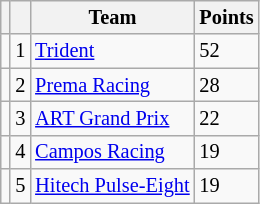<table class="wikitable" style="font-size: 85%;">
<tr>
<th></th>
<th></th>
<th>Team</th>
<th>Points</th>
</tr>
<tr>
<td align="left"></td>
<td align="center">1</td>
<td> <a href='#'>Trident</a></td>
<td>52</td>
</tr>
<tr>
<td align="left"></td>
<td align="center">2</td>
<td> <a href='#'>Prema Racing</a></td>
<td>28</td>
</tr>
<tr>
<td align="left"></td>
<td align="center">3</td>
<td> <a href='#'>ART Grand Prix</a></td>
<td>22</td>
</tr>
<tr>
<td align="left"></td>
<td align="center">4</td>
<td> <a href='#'>Campos Racing</a></td>
<td>19</td>
</tr>
<tr>
<td align="left"></td>
<td align="center">5</td>
<td> <a href='#'>Hitech Pulse-Eight</a></td>
<td>19</td>
</tr>
</table>
